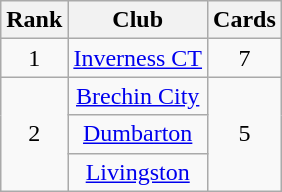<table class="wikitable" style="text-align:center">
<tr>
<th>Rank</th>
<th>Club</th>
<th>Cards</th>
</tr>
<tr>
<td>1</td>
<td><a href='#'>Inverness CT</a></td>
<td>7</td>
</tr>
<tr>
<td rowspan="3">2</td>
<td><a href='#'>Brechin City</a></td>
<td rowspan="3">5</td>
</tr>
<tr>
<td><a href='#'>Dumbarton</a></td>
</tr>
<tr>
<td><a href='#'>Livingston</a></td>
</tr>
</table>
